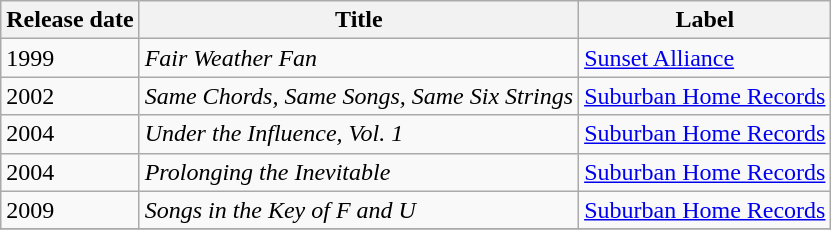<table class="wikitable">
<tr>
<th>Release date</th>
<th>Title</th>
<th>Label</th>
</tr>
<tr>
<td>1999</td>
<td><em>Fair Weather Fan</em></td>
<td><a href='#'>Sunset Alliance</a></td>
</tr>
<tr>
<td>2002</td>
<td><em>Same Chords, Same Songs, Same Six Strings</em></td>
<td><a href='#'>Suburban Home Records</a></td>
</tr>
<tr>
<td>2004</td>
<td><em>Under the Influence, Vol. 1</em></td>
<td><a href='#'>Suburban Home Records</a></td>
</tr>
<tr>
<td>2004</td>
<td><em>Prolonging the Inevitable</em></td>
<td><a href='#'>Suburban Home Records</a></td>
</tr>
<tr>
<td>2009</td>
<td><em>Songs in the Key of F and U</em></td>
<td><a href='#'>Suburban Home Records</a></td>
</tr>
<tr>
</tr>
</table>
